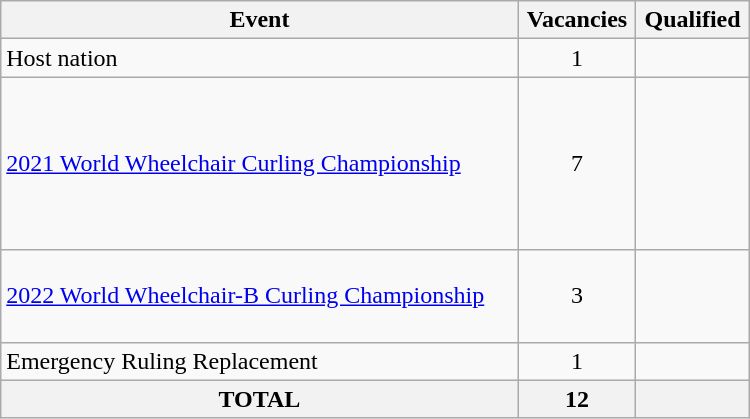<table class="wikitable" style="width:500px;">
<tr>
<th>Event</th>
<th>Vacancies</th>
<th>Qualified</th>
</tr>
<tr>
<td>Host nation</td>
<td align=center>1</td>
<td></td>
</tr>
<tr>
<td><a href='#'>2021 World Wheelchair Curling Championship</a></td>
<td align=center>7</td>
<td> <br>  <br>  <br>  <br>  <br>  <br> </td>
</tr>
<tr>
<td><a href='#'>2022 World Wheelchair-B Curling Championship</a></td>
<td align=center>3</td>
<td> <br>  <br> <s></s> <br> </td>
</tr>
<tr>
<td>Emergency Ruling Replacement</td>
<td align=center>1</td>
<td></td>
</tr>
<tr>
<th>TOTAL</th>
<th>12</th>
<th></th>
</tr>
</table>
